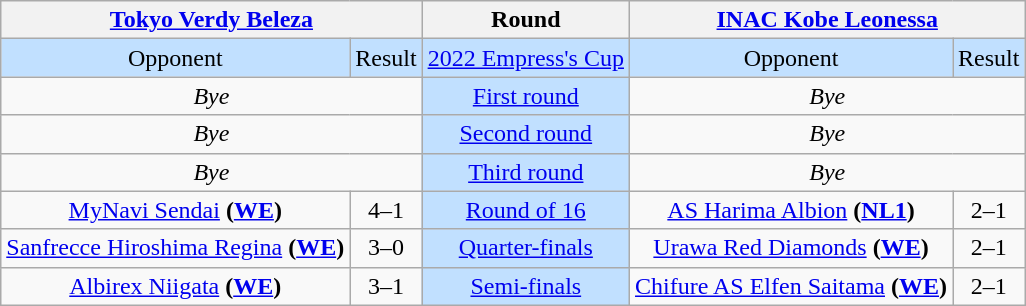<table class="wikitable" style="text-align:center;">
<tr>
<th colspan="2"><strong><a href='#'>Tokyo Verdy Beleza</a></strong></th>
<th>Round</th>
<th colspan="2"><strong><a href='#'>INAC Kobe Leonessa</a></strong></th>
</tr>
<tr bgcolor="#c1e0ff">
<td>Opponent</td>
<td>Result</td>
<td><a href='#'>2022 Empress's Cup</a></td>
<td>Opponent</td>
<td>Result</td>
</tr>
<tr>
<td colspan="2" rowspan="1"><em>Bye</em></td>
<td bgcolor="#c1e0ff"><a href='#'>First round</a></td>
<td colspan="2" rowspan="1"><em>Bye</em></td>
</tr>
<tr>
<td colspan="2" rowspan="1"><em>Bye</em></td>
<td bgcolor="#c1e0ff"><a href='#'>Second round</a></td>
<td colspan="2" rowspan="1"><em>Bye</em></td>
</tr>
<tr>
<td colspan="2" rowspan="1"><em>Bye</em></td>
<td bgcolor="#c1e0ff"><a href='#'>Third round</a></td>
<td colspan="2" rowspan="1"><em>Bye</em></td>
</tr>
<tr>
<td><a href='#'>MyNavi Sendai</a> <strong>(<a href='#'>WE</a>)</strong></td>
<td valign="top" align="center">4–1</td>
<td bgcolor="#c1e0ff"><a href='#'>Round of 16</a></td>
<td><a href='#'>AS Harima Albion</a> <strong>(<a href='#'>NL1</a>)</strong></td>
<td valign="top" align="center">2–1</td>
</tr>
<tr>
<td><a href='#'>Sanfrecce Hiroshima Regina</a> <strong>(<a href='#'>WE</a>)</strong></td>
<td valign="top" align="center">3–0</td>
<td bgcolor="#c1e0ff"><a href='#'>Quarter-finals</a></td>
<td><a href='#'>Urawa Red Diamonds</a> <strong>(<a href='#'>WE</a>)</strong></td>
<td valign="top" align="center">2–1</td>
</tr>
<tr>
<td><a href='#'>Albirex Niigata</a> <strong>(<a href='#'>WE</a>)</strong></td>
<td valign="top" align="center">3–1</td>
<td bgcolor="#c1e0ff"><a href='#'>Semi-finals</a></td>
<td><a href='#'>Chifure AS Elfen Saitama</a> <strong>(<a href='#'>WE</a>)</strong></td>
<td valign="top" align="center">2–1</td>
</tr>
</table>
